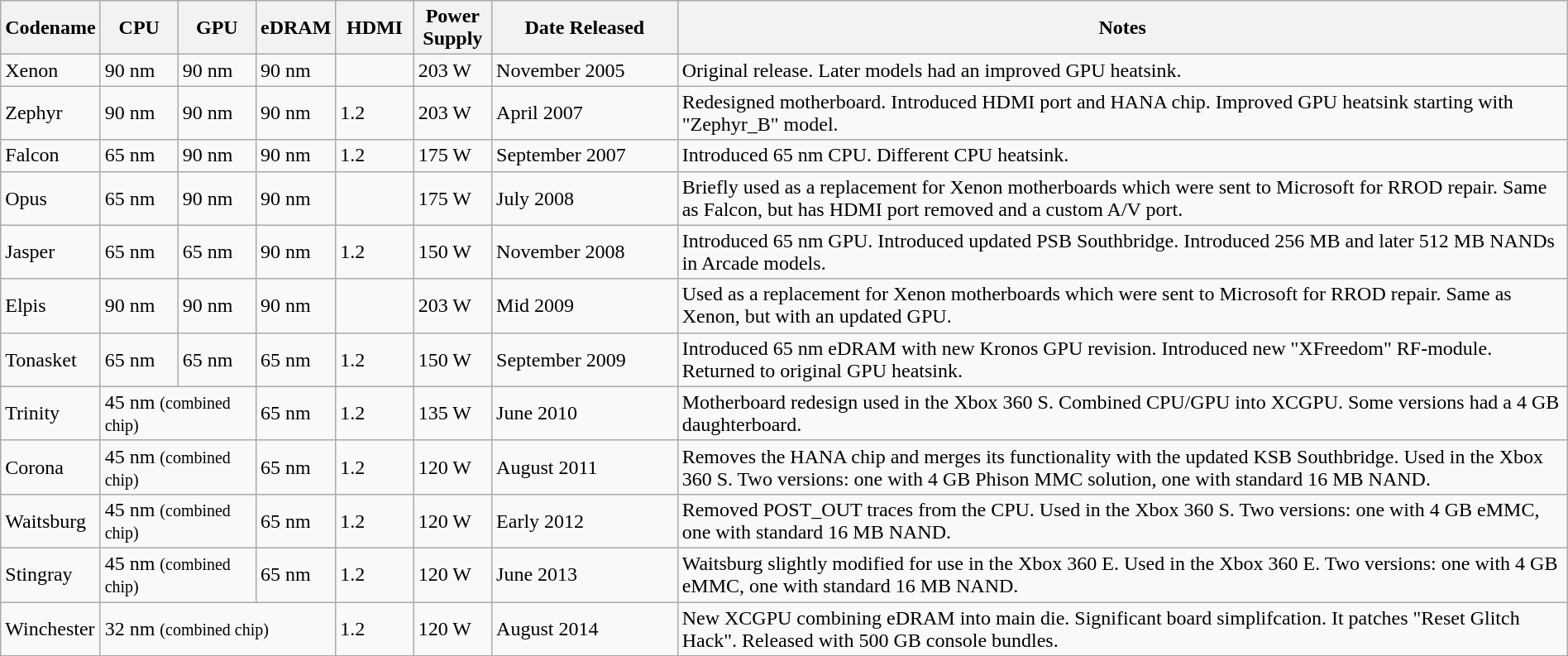<table class="wikitable" style="margin:0.5em auto; width:100%;">
<tr>
<th style="width:5%;">Codename</th>
<th style="width:5%;">CPU</th>
<th style="width:5%;">GPU</th>
<th style="width:5%;">eDRAM</th>
<th style="width:5%;">HDMI</th>
<th style="width:5%;">Power Supply</th>
<th style="width:12%;">Date Released</th>
<th style="width:60%;">Notes</th>
</tr>
<tr>
<td>Xenon</td>
<td>90 nm</td>
<td>90 nm</td>
<td>90 nm</td>
<td></td>
<td>203 W</td>
<td>November 2005</td>
<td>Original release. Later models had an improved GPU heatsink.</td>
</tr>
<tr>
<td>Zephyr</td>
<td>90 nm</td>
<td>90 nm</td>
<td>90 nm</td>
<td>1.2</td>
<td>203 W</td>
<td>April 2007</td>
<td>Redesigned motherboard. Introduced HDMI port and HANA chip. Improved GPU heatsink starting with "Zephyr_B" model.</td>
</tr>
<tr>
<td>Falcon</td>
<td>65 nm</td>
<td>90 nm</td>
<td>90 nm</td>
<td>1.2</td>
<td>175 W</td>
<td>September 2007</td>
<td>Introduced 65 nm CPU. Different CPU heatsink.</td>
</tr>
<tr>
<td>Opus</td>
<td>65 nm</td>
<td>90 nm</td>
<td>90 nm</td>
<td></td>
<td>175 W</td>
<td>July 2008</td>
<td>Briefly used as a replacement for Xenon motherboards which were sent to Microsoft for RROD repair. Same as Falcon, but has HDMI port removed and a custom A/V port.</td>
</tr>
<tr>
<td>Jasper</td>
<td>65 nm</td>
<td>65 nm</td>
<td>90 nm</td>
<td>1.2</td>
<td>150 W</td>
<td>November 2008</td>
<td>Introduced 65 nm GPU. Introduced updated PSB Southbridge. Introduced 256 MB and later 512 MB NANDs in Arcade models.</td>
</tr>
<tr>
<td>Elpis</td>
<td>90 nm</td>
<td>90 nm</td>
<td>90 nm</td>
<td></td>
<td>203 W</td>
<td>Mid 2009</td>
<td>Used as a replacement for Xenon motherboards which were sent to Microsoft for RROD repair. Same as Xenon, but with an updated GPU.</td>
</tr>
<tr>
<td>Tonasket</td>
<td>65 nm</td>
<td>65 nm</td>
<td>65 nm</td>
<td>1.2</td>
<td>150 W</td>
<td>September 2009</td>
<td>Introduced 65 nm eDRAM with new Kronos GPU revision. Introduced new "XFreedom" RF-module. Returned to original GPU heatsink.</td>
</tr>
<tr>
<td>Trinity</td>
<td colspan="2">45 nm <small>(combined chip)</small></td>
<td>65 nm</td>
<td>1.2</td>
<td>135 W</td>
<td>June 2010</td>
<td>Motherboard redesign used in the Xbox 360 S. Combined CPU/GPU into XCGPU. Some versions had a 4 GB daughterboard.</td>
</tr>
<tr>
<td>Corona</td>
<td colspan="2">45 nm <small>(combined chip)</small></td>
<td>65 nm</td>
<td>1.2</td>
<td>120 W</td>
<td>August 2011</td>
<td>Removes the HANA chip and merges its functionality with the updated KSB Southbridge. Used in the Xbox 360 S. Two versions: one with 4 GB Phison MMC solution, one with standard 16 MB NAND.</td>
</tr>
<tr>
<td>Waitsburg</td>
<td colspan="2">45 nm <small>(combined chip)</small></td>
<td>65 nm</td>
<td>1.2</td>
<td>120 W</td>
<td>Early 2012</td>
<td>Removed POST_OUT traces from the CPU. Used in the Xbox 360 S. Two versions: one with 4 GB eMMC, one with standard 16 MB NAND.</td>
</tr>
<tr>
<td>Stingray</td>
<td colspan="2">45 nm <small>(combined chip)</small></td>
<td>65 nm</td>
<td>1.2</td>
<td>120 W</td>
<td>June 2013</td>
<td>Waitsburg slightly modified for use in the Xbox 360 E. Used in the Xbox 360 E. Two versions: one with 4 GB eMMC, one with standard 16 MB NAND.</td>
</tr>
<tr>
<td>Winchester</td>
<td colspan="3">32 nm <small>(combined chip)</small></td>
<td>1.2</td>
<td>120 W</td>
<td>August 2014</td>
<td>New XCGPU combining eDRAM into main die. Significant board simplifcation. It patches "Reset Glitch Hack". Released with 500 GB console bundles.</td>
</tr>
</table>
